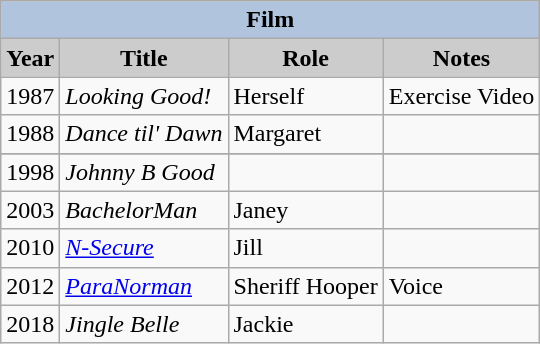<table class="wikitable">
<tr>
<th colspan=4 style="background:#B0C4DE;">Film</th>
</tr>
<tr>
<th style="background: #CCCCCC;">Year</th>
<th style="background: #CCCCCC;">Title</th>
<th style="background: #CCCCCC;">Role</th>
<th style="background: #CCCCCC;">Notes</th>
</tr>
<tr>
<td>1987</td>
<td><em>Looking Good!</em></td>
<td>Herself</td>
<td>Exercise Video</td>
</tr>
<tr>
<td>1988</td>
<td><em>Dance til' Dawn</em></td>
<td>Margaret</td>
<td></td>
</tr>
<tr>
</tr>
<tr>
<td>1998</td>
<td><em>Johnny B Good</em></td>
<td></td>
<td></td>
</tr>
<tr>
<td>2003</td>
<td><em>BachelorMan</em></td>
<td>Janey</td>
<td></td>
</tr>
<tr>
<td>2010</td>
<td><em><a href='#'>N-Secure</a></em></td>
<td>Jill</td>
<td></td>
</tr>
<tr>
<td>2012</td>
<td><em><a href='#'>ParaNorman</a></em></td>
<td>Sheriff Hooper</td>
<td>Voice</td>
</tr>
<tr>
<td>2018</td>
<td><em>Jingle Belle</em></td>
<td>Jackie</td>
<td></td>
</tr>
</table>
